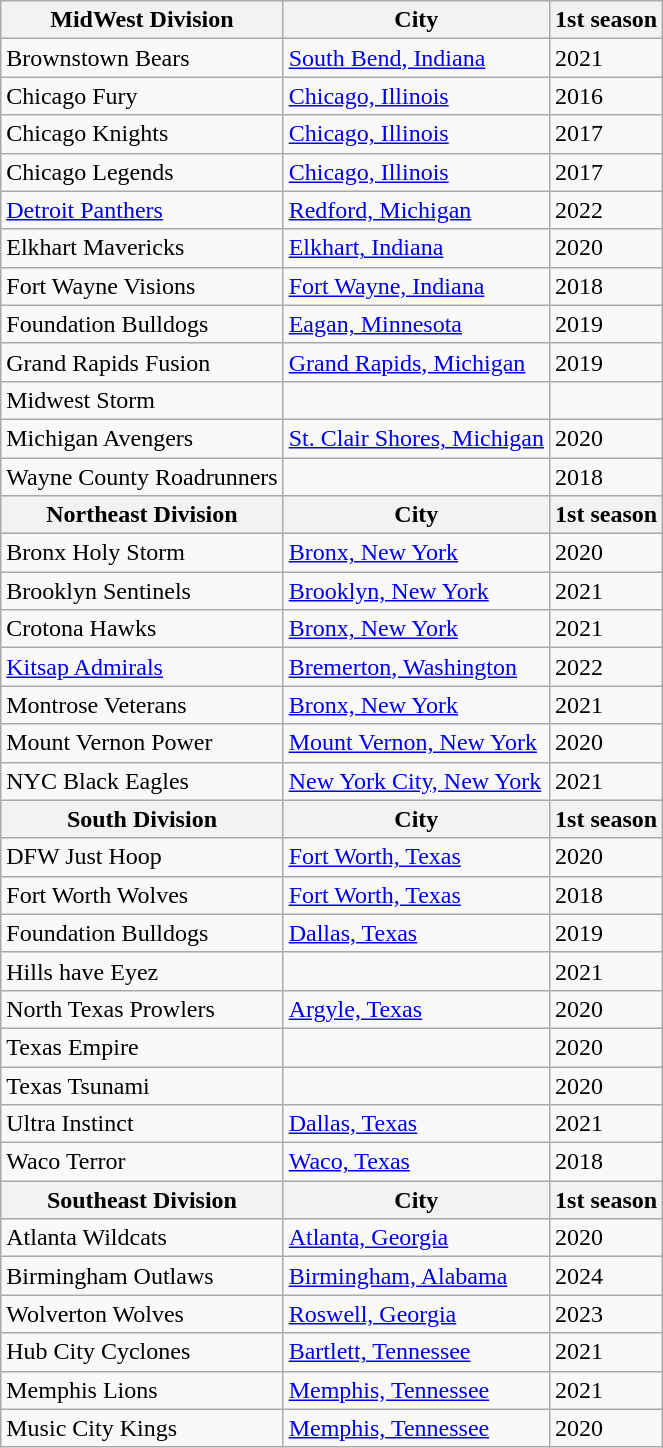<table class="wikitable">
<tr>
<th>MidWest Division</th>
<th>City</th>
<th>1st season</th>
</tr>
<tr>
<td>Brownstown Bears</td>
<td><a href='#'>South Bend, Indiana</a></td>
<td>2021</td>
</tr>
<tr>
<td>Chicago Fury</td>
<td><a href='#'>Chicago, Illinois</a></td>
<td>2016</td>
</tr>
<tr>
<td>Chicago Knights</td>
<td><a href='#'>Chicago, Illinois</a></td>
<td>2017</td>
</tr>
<tr>
<td>Chicago Legends</td>
<td><a href='#'>Chicago, Illinois</a></td>
<td>2017</td>
</tr>
<tr>
<td><a href='#'>Detroit Panthers</a></td>
<td><a href='#'>Redford, Michigan</a></td>
<td>2022</td>
</tr>
<tr>
<td>Elkhart Mavericks</td>
<td><a href='#'>Elkhart, Indiana</a></td>
<td>2020</td>
</tr>
<tr>
<td>Fort Wayne Visions</td>
<td><a href='#'>Fort Wayne, Indiana</a></td>
<td>2018</td>
</tr>
<tr>
<td>Foundation Bulldogs</td>
<td><a href='#'>Eagan, Minnesota</a></td>
<td>2019</td>
</tr>
<tr>
<td>Grand Rapids Fusion</td>
<td><a href='#'>Grand Rapids, Michigan</a></td>
<td>2019</td>
</tr>
<tr>
<td>Midwest Storm</td>
<td></td>
<td></td>
</tr>
<tr>
<td>Michigan Avengers</td>
<td><a href='#'>St. Clair Shores, Michigan</a></td>
<td>2020</td>
</tr>
<tr>
<td>Wayne County Roadrunners</td>
<td></td>
<td>2018</td>
</tr>
<tr>
<th>Northeast Division</th>
<th>City</th>
<th>1st season</th>
</tr>
<tr>
<td>Bronx Holy Storm</td>
<td><a href='#'>Bronx, New York</a></td>
<td>2020</td>
</tr>
<tr>
<td>Brooklyn Sentinels</td>
<td><a href='#'>Brooklyn, New York</a></td>
<td>2021</td>
</tr>
<tr>
<td>Crotona Hawks</td>
<td><a href='#'>Bronx, New York</a></td>
<td>2021</td>
</tr>
<tr>
<td><a href='#'>Kitsap Admirals</a></td>
<td><a href='#'>Bremerton, Washington</a></td>
<td>2022</td>
</tr>
<tr>
<td>Montrose Veterans</td>
<td><a href='#'>Bronx, New York</a></td>
<td>2021</td>
</tr>
<tr>
<td>Mount Vernon Power</td>
<td><a href='#'>Mount Vernon, New York</a></td>
<td>2020</td>
</tr>
<tr>
<td>NYC Black Eagles</td>
<td><a href='#'>New York City, New York</a></td>
<td>2021</td>
</tr>
<tr>
<th>South Division</th>
<th>City</th>
<th>1st season</th>
</tr>
<tr>
<td>DFW Just Hoop</td>
<td><a href='#'>Fort Worth, Texas</a></td>
<td>2020</td>
</tr>
<tr>
<td>Fort Worth Wolves</td>
<td><a href='#'>Fort Worth, Texas</a></td>
<td>2018</td>
</tr>
<tr>
<td>Foundation Bulldogs</td>
<td><a href='#'>Dallas, Texas</a></td>
<td>2019</td>
</tr>
<tr>
<td>Hills have Eyez</td>
<td></td>
<td>2021</td>
</tr>
<tr>
<td>North Texas Prowlers</td>
<td><a href='#'>Argyle, Texas</a></td>
<td>2020</td>
</tr>
<tr>
<td>Texas Empire</td>
<td></td>
<td>2020</td>
</tr>
<tr>
<td>Texas Tsunami</td>
<td></td>
<td>2020</td>
</tr>
<tr>
<td>Ultra Instinct</td>
<td><a href='#'>Dallas, Texas</a></td>
<td>2021</td>
</tr>
<tr>
<td>Waco Terror</td>
<td><a href='#'>Waco, Texas</a></td>
<td>2018</td>
</tr>
<tr>
<th>Southeast Division</th>
<th>City</th>
<th>1st season</th>
</tr>
<tr>
<td>Atlanta Wildcats</td>
<td><a href='#'>Atlanta, Georgia</a></td>
<td>2020</td>
</tr>
<tr>
<td>Birmingham Outlaws</td>
<td><a href='#'>Birmingham, Alabama</a></td>
<td>2024</td>
</tr>
<tr>
<td>Wolverton Wolves</td>
<td><a href='#'>Roswell, Georgia</a></td>
<td>2023</td>
</tr>
<tr>
<td>Hub City Cyclones</td>
<td><a href='#'>Bartlett, Tennessee</a></td>
<td>2021</td>
</tr>
<tr>
<td>Memphis Lions</td>
<td><a href='#'>Memphis, Tennessee</a></td>
<td>2021</td>
</tr>
<tr>
<td>Music City Kings</td>
<td><a href='#'>Memphis, Tennessee</a></td>
<td>2020</td>
</tr>
</table>
